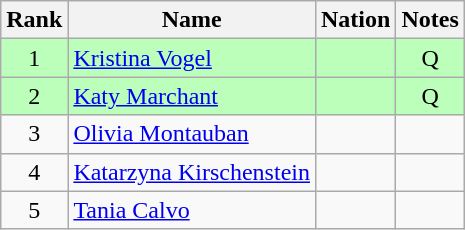<table class="wikitable sortable" style="text-align:center">
<tr>
<th>Rank</th>
<th>Name</th>
<th>Nation</th>
<th>Notes</th>
</tr>
<tr bgcolor=bbffbb>
<td>1</td>
<td align=left><a href='#'>Kristina Vogel</a></td>
<td align=left></td>
<td>Q</td>
</tr>
<tr bgcolor=bbffbb>
<td>2</td>
<td align=left><a href='#'>Katy Marchant</a></td>
<td align=left></td>
<td>Q</td>
</tr>
<tr>
<td>3</td>
<td align=left><a href='#'>Olivia Montauban</a></td>
<td align=left></td>
<td></td>
</tr>
<tr>
<td>4</td>
<td align=left><a href='#'>Katarzyna Kirschenstein</a></td>
<td align=left></td>
<td></td>
</tr>
<tr>
<td>5</td>
<td align=left><a href='#'>Tania Calvo</a></td>
<td align=left></td>
<td></td>
</tr>
</table>
